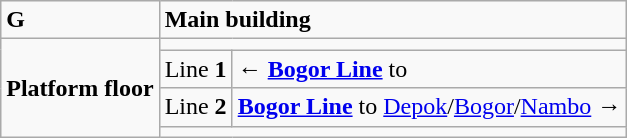<table class="wikitable">
<tr>
<td><strong>G</strong></td>
<td colspan="2"><strong>Main building</strong></td>
</tr>
<tr>
<td rowspan="4"><strong>Platform floor</strong></td>
<td colspan="2"></td>
</tr>
<tr>
<td>Line <strong>1</strong></td>
<td>←   <strong><a href='#'>Bogor Line</a></strong> to </td>
</tr>
<tr>
<td>Line <strong>2</strong></td>
<td> <strong><a href='#'>Bogor Line</a></strong> to <a href='#'>Depok</a>/<a href='#'>Bogor</a>/<a href='#'>Nambo</a>  →</td>
</tr>
<tr>
<td colspan="2"></td>
</tr>
</table>
